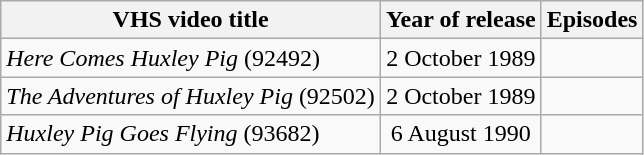<table class="wikitable">
<tr>
<th>VHS video title</th>
<th>Year of release</th>
<th>Episodes</th>
</tr>
<tr>
<td><em>Here Comes Huxley Pig</em> (92492)</td>
<td align="center">2 October 1989</td>
<td align="center"></td>
</tr>
<tr>
<td><em>The Adventures of Huxley Pig</em> (92502)</td>
<td align="center">2 October 1989</td>
<td align="center"></td>
</tr>
<tr>
<td><em>Huxley Pig Goes Flying</em> (93682)</td>
<td align="center">6 August 1990</td>
<td align="center"></td>
</tr>
</table>
